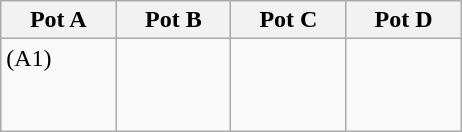<table class="wikitable">
<tr>
<th width=15%>Pot A</th>
<th width=15%>Pot B</th>
<th width=15%>Pot C</th>
<th width=15%>Pot D</th>
</tr>
<tr>
<td> (A1) <br>  <br>  <br> </td>
<td> <br>  <br>  <br> </td>
<td> <br>  <br>  <br> </td>
<td> <br>  <br>  <br> </td>
</tr>
</table>
